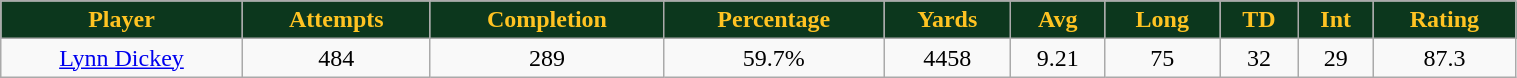<table class="wikitable" width="80%">
<tr align="center"  style="background:#0C371D;color:#ffc322;">
<td><strong>Player</strong></td>
<td><strong>Attempts</strong></td>
<td><strong>Completion</strong></td>
<td><strong>Percentage</strong></td>
<td><strong>Yards</strong></td>
<td><strong>Avg</strong></td>
<td><strong>Long</strong></td>
<td><strong>TD</strong></td>
<td><strong>Int</strong></td>
<td><strong>Rating</strong></td>
</tr>
<tr align="center" bgcolor="">
<td><a href='#'>Lynn Dickey</a></td>
<td>484</td>
<td>289</td>
<td>59.7%</td>
<td>4458</td>
<td>9.21</td>
<td>75</td>
<td>32</td>
<td>29</td>
<td>87.3</td>
</tr>
</table>
